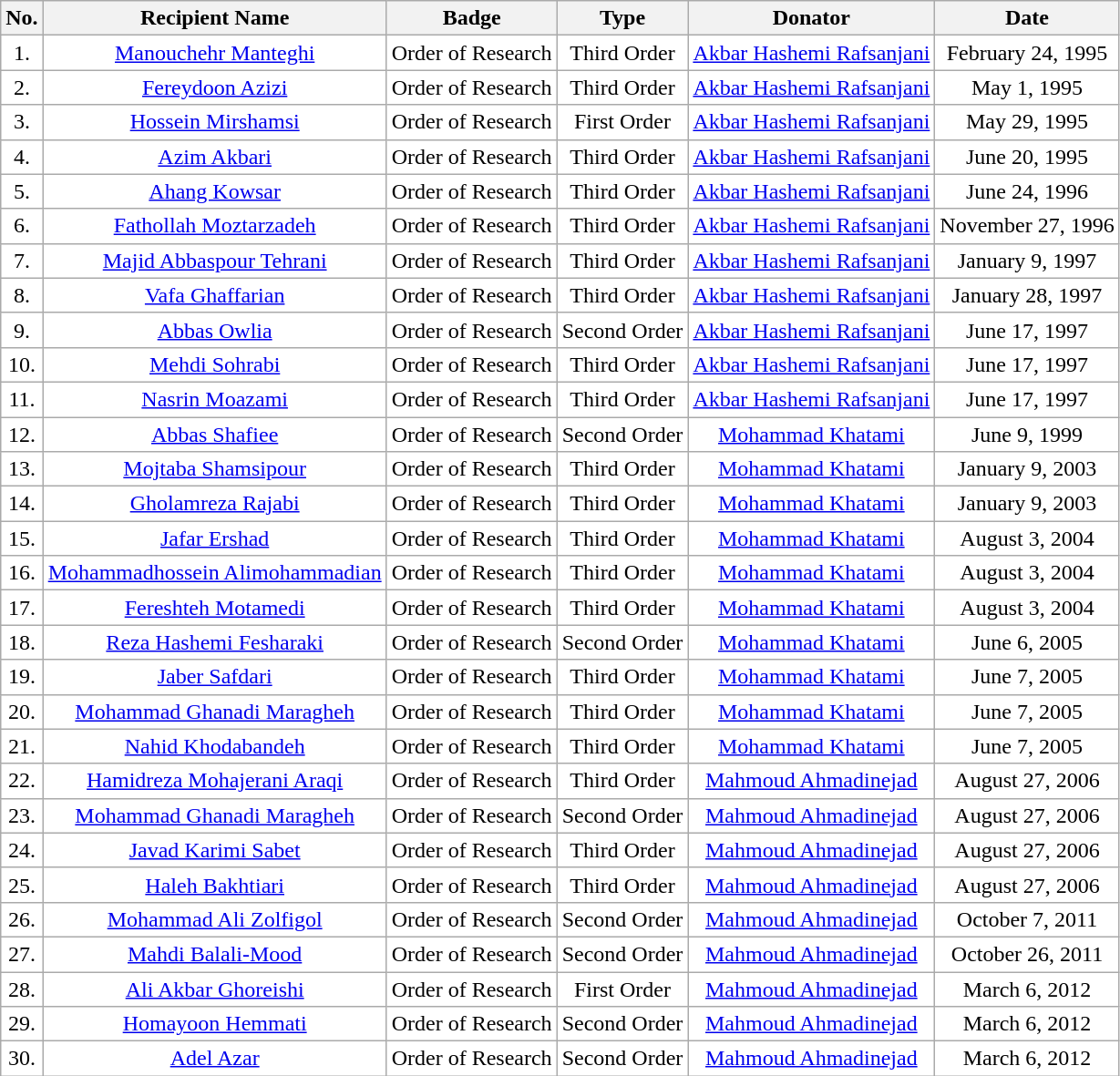<table class="wikitable" style="background:#ffffff; text-align: center; margin: 0em">
<tr>
<th>No.</th>
<th>Recipient Name</th>
<th>Badge</th>
<th>Type</th>
<th>Donator</th>
<th>Date</th>
</tr>
<tr>
<td>1.</td>
<td><a href='#'>Manouchehr Manteghi</a></td>
<td>Order of Research</td>
<td>Third Order</td>
<td><a href='#'>Akbar Hashemi Rafsanjani</a></td>
<td>February 24, 1995</td>
</tr>
<tr>
<td>2.</td>
<td><a href='#'>Fereydoon Azizi</a></td>
<td>Order of Research</td>
<td>Third Order</td>
<td><a href='#'>Akbar Hashemi Rafsanjani</a></td>
<td>May 1, 1995</td>
</tr>
<tr>
<td>3.</td>
<td><a href='#'>Hossein Mirshamsi</a></td>
<td>Order of Research</td>
<td>First Order</td>
<td><a href='#'>Akbar Hashemi Rafsanjani</a></td>
<td>May 29, 1995</td>
</tr>
<tr>
<td>4.</td>
<td><a href='#'>Azim Akbari</a></td>
<td>Order of Research</td>
<td>Third Order</td>
<td><a href='#'>Akbar Hashemi Rafsanjani</a></td>
<td>June 20, 1995</td>
</tr>
<tr>
<td>5.</td>
<td><a href='#'>Ahang Kowsar</a></td>
<td>Order of Research</td>
<td>Third Order</td>
<td><a href='#'>Akbar Hashemi Rafsanjani</a></td>
<td>June 24, 1996</td>
</tr>
<tr>
<td>6.</td>
<td><a href='#'>Fathollah Moztarzadeh</a></td>
<td>Order of Research</td>
<td>Third Order</td>
<td><a href='#'>Akbar Hashemi Rafsanjani</a></td>
<td>November 27, 1996</td>
</tr>
<tr>
<td>7.</td>
<td><a href='#'>Majid Abbaspour Tehrani</a></td>
<td>Order of Research</td>
<td>Third Order</td>
<td><a href='#'>Akbar Hashemi Rafsanjani</a></td>
<td>January 9, 1997</td>
</tr>
<tr>
<td>8.</td>
<td><a href='#'>Vafa Ghaffarian</a></td>
<td>Order of Research</td>
<td>Third Order</td>
<td><a href='#'>Akbar Hashemi Rafsanjani</a></td>
<td>January 28, 1997</td>
</tr>
<tr>
<td>9.</td>
<td><a href='#'>Abbas Owlia</a></td>
<td>Order of Research</td>
<td>Second Order</td>
<td><a href='#'>Akbar Hashemi Rafsanjani</a></td>
<td>June 17, 1997</td>
</tr>
<tr>
<td>10.</td>
<td><a href='#'>Mehdi Sohrabi</a></td>
<td>Order of Research</td>
<td>Third Order</td>
<td><a href='#'>Akbar Hashemi Rafsanjani</a></td>
<td>June 17, 1997</td>
</tr>
<tr>
<td>11.</td>
<td><a href='#'>Nasrin Moazami</a></td>
<td>Order of Research</td>
<td>Third Order</td>
<td><a href='#'>Akbar Hashemi Rafsanjani</a></td>
<td>June 17, 1997</td>
</tr>
<tr>
<td>12.</td>
<td><a href='#'>Abbas Shafiee</a></td>
<td>Order of Research</td>
<td>Second Order</td>
<td><a href='#'>Mohammad Khatami</a></td>
<td>June 9, 1999</td>
</tr>
<tr>
<td>13.</td>
<td><a href='#'>Mojtaba Shamsipour</a></td>
<td>Order of Research</td>
<td>Third Order</td>
<td><a href='#'>Mohammad Khatami</a></td>
<td>January 9, 2003</td>
</tr>
<tr>
<td>14.</td>
<td><a href='#'>Gholamreza Rajabi</a></td>
<td>Order of Research</td>
<td>Third Order</td>
<td><a href='#'>Mohammad Khatami</a></td>
<td>January 9, 2003</td>
</tr>
<tr>
<td>15.</td>
<td><a href='#'>Jafar Ershad</a></td>
<td>Order of Research</td>
<td>Third Order</td>
<td><a href='#'>Mohammad Khatami</a></td>
<td>August 3, 2004</td>
</tr>
<tr>
<td>16.</td>
<td><a href='#'>Mohammadhossein Alimohammadian</a></td>
<td>Order of Research</td>
<td>Third Order</td>
<td><a href='#'>Mohammad Khatami</a></td>
<td>August 3, 2004</td>
</tr>
<tr>
<td>17.</td>
<td><a href='#'>Fereshteh Motamedi</a></td>
<td>Order of Research</td>
<td>Third Order</td>
<td><a href='#'>Mohammad Khatami</a></td>
<td>August 3, 2004</td>
</tr>
<tr>
<td>18.</td>
<td><a href='#'>Reza Hashemi Fesharaki</a></td>
<td>Order of Research</td>
<td>Second Order</td>
<td><a href='#'>Mohammad Khatami</a></td>
<td>June 6, 2005</td>
</tr>
<tr>
<td>19.</td>
<td><a href='#'>Jaber Safdari</a></td>
<td>Order of Research</td>
<td>Third Order</td>
<td><a href='#'>Mohammad Khatami</a></td>
<td>June 7, 2005</td>
</tr>
<tr>
<td>20.</td>
<td><a href='#'>Mohammad Ghanadi Maragheh</a></td>
<td>Order of Research</td>
<td>Third Order</td>
<td><a href='#'>Mohammad Khatami</a></td>
<td>June 7, 2005</td>
</tr>
<tr>
<td>21.</td>
<td><a href='#'>Nahid Khodabandeh</a></td>
<td>Order of Research</td>
<td>Third Order</td>
<td><a href='#'>Mohammad Khatami</a></td>
<td>June 7, 2005</td>
</tr>
<tr>
<td>22.</td>
<td><a href='#'>Hamidreza Mohajerani Araqi</a></td>
<td>Order of Research</td>
<td>Third Order</td>
<td><a href='#'>Mahmoud Ahmadinejad</a></td>
<td>August 27, 2006</td>
</tr>
<tr>
<td>23.</td>
<td><a href='#'>Mohammad Ghanadi Maragheh</a></td>
<td>Order of Research</td>
<td>Second Order</td>
<td><a href='#'>Mahmoud Ahmadinejad</a></td>
<td>August 27, 2006</td>
</tr>
<tr>
<td>24.</td>
<td><a href='#'>Javad Karimi Sabet</a></td>
<td>Order of Research</td>
<td>Third Order</td>
<td><a href='#'>Mahmoud Ahmadinejad</a></td>
<td>August 27, 2006</td>
</tr>
<tr>
<td>25.</td>
<td><a href='#'>Haleh Bakhtiari</a></td>
<td>Order of Research</td>
<td>Third Order</td>
<td><a href='#'>Mahmoud Ahmadinejad</a></td>
<td>August 27, 2006</td>
</tr>
<tr>
<td>26.</td>
<td><a href='#'>Mohammad Ali Zolfigol</a></td>
<td>Order of Research</td>
<td>Second Order</td>
<td><a href='#'>Mahmoud Ahmadinejad</a></td>
<td>October 7, 2011</td>
</tr>
<tr>
<td>27.</td>
<td><a href='#'>Mahdi Balali-Mood</a></td>
<td>Order of Research</td>
<td>Second Order</td>
<td><a href='#'>Mahmoud Ahmadinejad</a></td>
<td>October 26, 2011</td>
</tr>
<tr>
<td>28.</td>
<td><a href='#'>Ali Akbar Ghoreishi</a></td>
<td>Order of Research</td>
<td>First Order</td>
<td><a href='#'>Mahmoud Ahmadinejad</a></td>
<td>March 6, 2012</td>
</tr>
<tr>
<td>29.</td>
<td><a href='#'>Homayoon Hemmati</a></td>
<td>Order of Research</td>
<td>Second Order</td>
<td><a href='#'>Mahmoud Ahmadinejad</a></td>
<td>March 6, 2012</td>
</tr>
<tr>
<td>30.</td>
<td><a href='#'>Adel Azar</a></td>
<td>Order of Research</td>
<td>Second Order</td>
<td><a href='#'>Mahmoud Ahmadinejad</a></td>
<td>March 6, 2012</td>
</tr>
</table>
